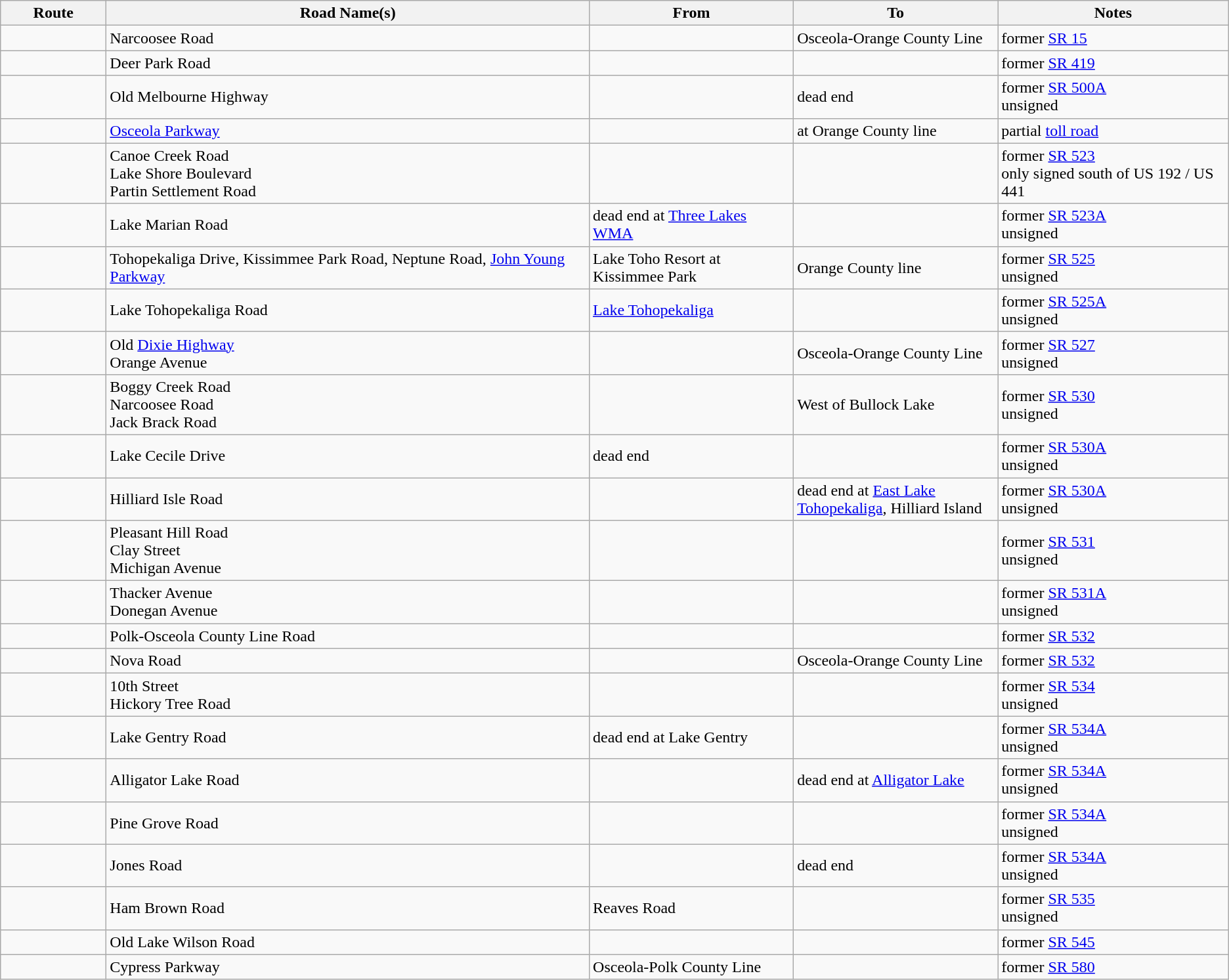<table class="wikitable">
<tr>
<th width=100px>Route</th>
<th>Road Name(s)</th>
<th width=200px>From</th>
<th width=200px>To</th>
<th>Notes</th>
</tr>
<tr>
<td></td>
<td>Narcoosee Road</td>
<td></td>
<td>Osceola-Orange County Line</td>
<td>former <a href='#'>SR 15</a></td>
</tr>
<tr>
<td></td>
<td>Deer Park Road</td>
<td></td>
<td></td>
<td>former <a href='#'>SR 419</a></td>
</tr>
<tr>
<td></td>
<td>Old Melbourne Highway</td>
<td></td>
<td>dead end</td>
<td>former <a href='#'>SR 500A</a><br>unsigned</td>
</tr>
<tr>
<td></td>
<td><a href='#'>Osceola Parkway</a></td>
<td></td>
<td> at Orange County line</td>
<td>partial <a href='#'>toll road</a></td>
</tr>
<tr>
<td></td>
<td>Canoe Creek Road<br>Lake Shore Boulevard<br>Partin Settlement Road</td>
<td></td>
<td></td>
<td>former <a href='#'>SR 523</a><br>only signed south of US 192 / US 441</td>
</tr>
<tr>
<td></td>
<td>Lake Marian Road</td>
<td>dead end at <a href='#'>Three Lakes WMA</a></td>
<td></td>
<td>former <a href='#'>SR 523A</a><br>unsigned</td>
</tr>
<tr>
<td></td>
<td>Tohopekaliga Drive, Kissimmee Park Road, Neptune Road, <a href='#'>John Young Parkway</a></td>
<td>Lake Toho Resort at Kissimmee Park</td>
<td>Orange County line</td>
<td>former <a href='#'>SR 525</a><br>unsigned</td>
</tr>
<tr>
<td></td>
<td>Lake Tohopekaliga Road</td>
<td><a href='#'>Lake Tohopekaliga</a></td>
<td></td>
<td>former <a href='#'>SR 525A</a><br>unsigned</td>
</tr>
<tr>
<td></td>
<td>Old <a href='#'>Dixie Highway</a><br>Orange Avenue</td>
<td></td>
<td>Osceola-Orange County Line</td>
<td>former <a href='#'>SR 527</a><br>unsigned</td>
</tr>
<tr>
<td></td>
<td>Boggy Creek Road<br>Narcoosee Road<br>Jack Brack Road</td>
<td></td>
<td>West of Bullock Lake</td>
<td>former <a href='#'>SR 530</a><br>unsigned</td>
</tr>
<tr>
<td></td>
<td>Lake Cecile Drive</td>
<td>dead end</td>
<td></td>
<td>former <a href='#'>SR 530A</a><br>unsigned</td>
</tr>
<tr>
<td></td>
<td>Hilliard Isle Road</td>
<td></td>
<td>dead end at <a href='#'>East Lake Tohopekaliga</a>, Hilliard Island</td>
<td>former <a href='#'>SR 530A</a><br>unsigned</td>
</tr>
<tr>
<td></td>
<td>Pleasant Hill Road<br>Clay Street<br>Michigan Avenue</td>
<td South of></td>
<td></td>
<td>former <a href='#'>SR 531</a><br>unsigned</td>
</tr>
<tr>
<td></td>
<td>Thacker Avenue<br>Donegan Avenue</td>
<td></td>
<td></td>
<td>former <a href='#'>SR 531A</a><br>unsigned</td>
</tr>
<tr>
<td></td>
<td>Polk-Osceola County Line Road</td>
<td></td>
<td></td>
<td>former <a href='#'>SR 532</a></td>
</tr>
<tr>
<td></td>
<td>Nova Road</td>
<td></td>
<td>Osceola-Orange County Line</td>
<td>former <a href='#'>SR 532</a></td>
</tr>
<tr>
<td></td>
<td>10th Street<br>Hickory Tree Road</td>
<td></td>
<td></td>
<td>former <a href='#'>SR 534</a><br>unsigned</td>
</tr>
<tr>
<td></td>
<td>Lake Gentry Road</td>
<td>dead end at Lake Gentry</td>
<td></td>
<td>former <a href='#'>SR 534A</a><br>unsigned</td>
</tr>
<tr>
<td></td>
<td>Alligator Lake Road</td>
<td></td>
<td>dead end at <a href='#'>Alligator Lake</a></td>
<td>former <a href='#'>SR 534A</a><br>unsigned</td>
</tr>
<tr>
<td></td>
<td>Pine Grove Road</td>
<td></td>
<td></td>
<td>former <a href='#'>SR 534A</a><br>unsigned</td>
</tr>
<tr>
<td></td>
<td>Jones Road</td>
<td></td>
<td>dead end</td>
<td>former <a href='#'>SR 534A</a><br>unsigned</td>
</tr>
<tr>
<td></td>
<td>Ham Brown Road</td>
<td>Reaves Road</td>
<td></td>
<td>former <a href='#'>SR 535</a><br>unsigned</td>
</tr>
<tr>
<td></td>
<td>Old Lake Wilson Road</td>
<td></td>
<td></td>
<td>former <a href='#'>SR 545</a></td>
</tr>
<tr>
<td></td>
<td>Cypress Parkway</td>
<td>Osceola-Polk County Line</td>
<td></td>
<td>former <a href='#'>SR 580</a></td>
</tr>
</table>
